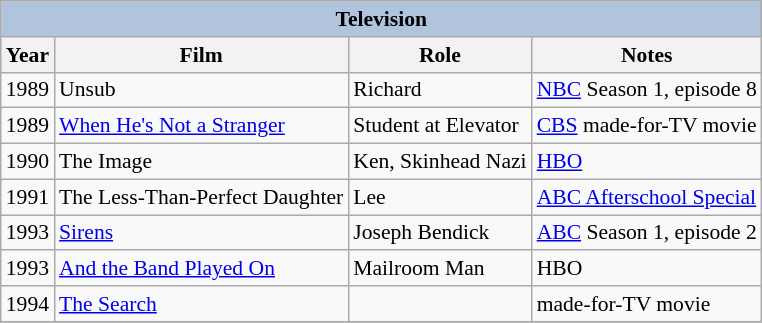<table class="wikitable" style="font-size: 90%;">
<tr>
<th colspan=4 style="background:#B0C4DE;">Television</th>
</tr>
<tr>
<th>Year</th>
<th>Film</th>
<th>Role</th>
<th>Notes</th>
</tr>
<tr>
<td>1989</td>
<td>Unsub</td>
<td>Richard</td>
<td><a href='#'>NBC</a> Season 1, episode 8</td>
</tr>
<tr>
<td>1989</td>
<td><a href='#'>When He's Not a Stranger</a></td>
<td>Student at Elevator</td>
<td><a href='#'>CBS</a> made-for-TV movie</td>
</tr>
<tr>
<td>1990</td>
<td>The Image</td>
<td>Ken, Skinhead Nazi</td>
<td><a href='#'>HBO</a></td>
</tr>
<tr>
<td>1991</td>
<td>The Less-Than-Perfect Daughter</td>
<td>Lee</td>
<td><a href='#'>ABC Afterschool Special</a></td>
</tr>
<tr>
<td>1993</td>
<td><a href='#'>Sirens</a></td>
<td>Joseph Bendick</td>
<td><a href='#'>ABC</a> Season 1, episode 2</td>
</tr>
<tr>
<td>1993</td>
<td><a href='#'>And the Band Played On</a></td>
<td>Mailroom Man</td>
<td>HBO</td>
</tr>
<tr>
<td>1994</td>
<td><a href='#'>The Search</a></td>
<td></td>
<td>made-for-TV movie</td>
</tr>
<tr>
</tr>
</table>
